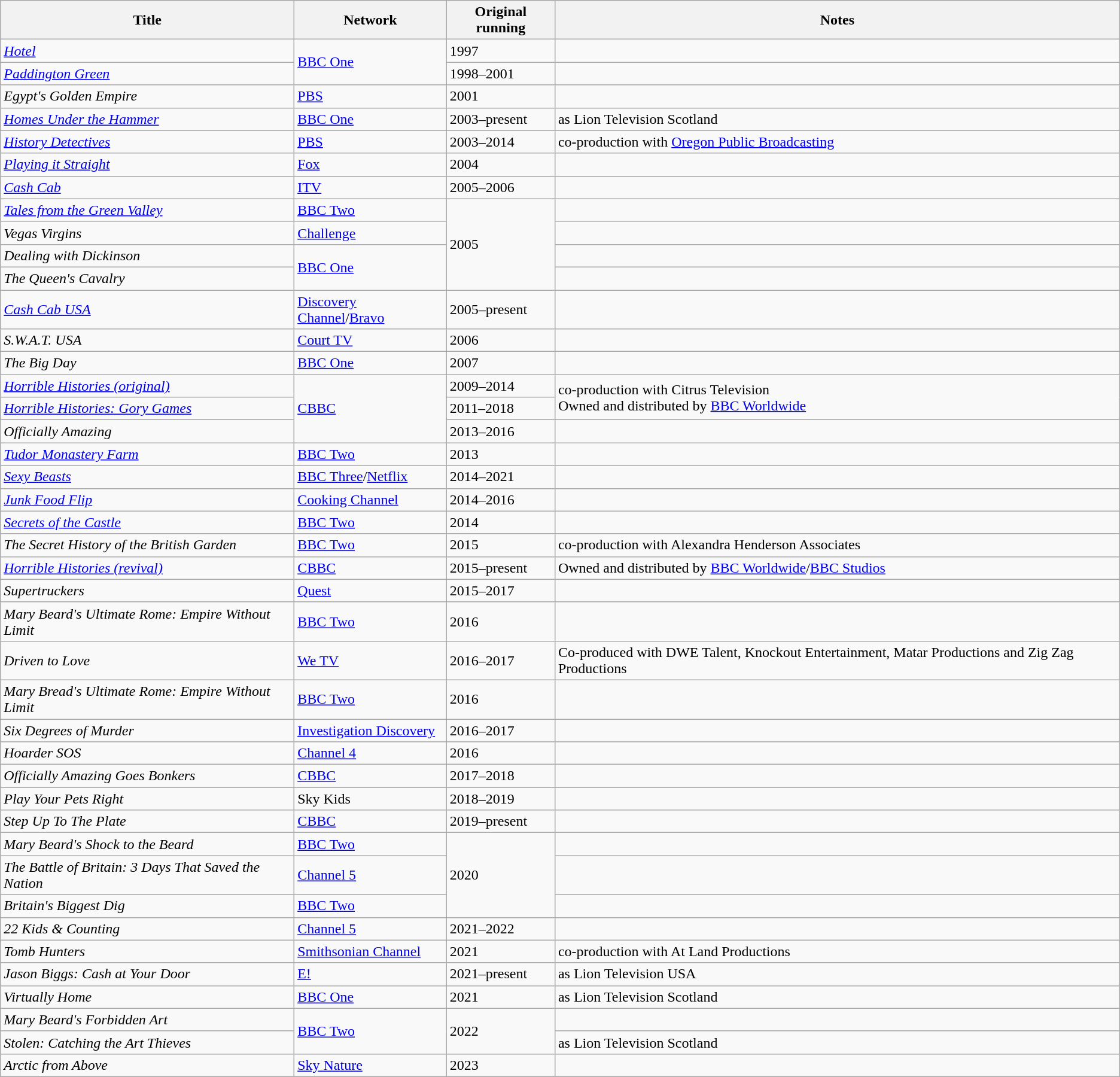<table class="wikitable sortable">
<tr>
<th>Title</th>
<th>Network</th>
<th>Original running</th>
<th>Notes</th>
</tr>
<tr>
<td><em><a href='#'>Hotel</a></em></td>
<td rowspan="2"><a href='#'>BBC One</a></td>
<td>1997</td>
<td></td>
</tr>
<tr>
<td><em><a href='#'>Paddington Green</a></em></td>
<td>1998–2001</td>
<td></td>
</tr>
<tr>
<td><em>Egypt's Golden Empire</em></td>
<td><a href='#'>PBS</a></td>
<td>2001</td>
<td></td>
</tr>
<tr>
<td><em><a href='#'>Homes Under the Hammer</a></em></td>
<td><a href='#'>BBC One</a></td>
<td>2003–present</td>
<td>as Lion Television Scotland</td>
</tr>
<tr>
<td><em><a href='#'>History Detectives</a></em></td>
<td><a href='#'>PBS</a></td>
<td>2003–2014</td>
<td>co-production with <a href='#'>Oregon Public Broadcasting</a></td>
</tr>
<tr>
<td><em><a href='#'>Playing it Straight</a></em></td>
<td><a href='#'>Fox</a></td>
<td>2004</td>
<td></td>
</tr>
<tr>
<td><em><a href='#'>Cash Cab</a></em></td>
<td><a href='#'>ITV</a></td>
<td>2005–2006</td>
<td></td>
</tr>
<tr>
<td><em><a href='#'>Tales from the Green Valley</a></em></td>
<td><a href='#'>BBC Two</a></td>
<td rowspan="4">2005</td>
<td></td>
</tr>
<tr>
<td><em>Vegas Virgins</em></td>
<td><a href='#'>Challenge</a></td>
<td></td>
</tr>
<tr>
<td><em>Dealing with Dickinson</em></td>
<td rowspan="2"><a href='#'>BBC One</a></td>
<td></td>
</tr>
<tr>
<td><em>The Queen's Cavalry</em></td>
<td></td>
</tr>
<tr>
<td><em><a href='#'>Cash Cab USA</a></em></td>
<td><a href='#'>Discovery Channel</a>/<a href='#'>Bravo</a></td>
<td>2005–present</td>
<td></td>
</tr>
<tr>
<td><em>S.W.A.T. USA</em></td>
<td><a href='#'>Court TV</a></td>
<td>2006</td>
<td></td>
</tr>
<tr>
<td><em>The Big Day</em></td>
<td><a href='#'>BBC One</a></td>
<td>2007</td>
<td></td>
</tr>
<tr>
<td><em><a href='#'>Horrible Histories (original)</a></em></td>
<td rowspan="3"><a href='#'>CBBC</a></td>
<td>2009–2014</td>
<td rowspan="2">co-production with Citrus Television<br>Owned and distributed by <a href='#'>BBC Worldwide</a></td>
</tr>
<tr>
<td><em><a href='#'>Horrible Histories: Gory Games</a></em></td>
<td>2011–2018</td>
</tr>
<tr>
<td><em>Officially Amazing</em></td>
<td>2013–2016</td>
<td></td>
</tr>
<tr>
<td><em><a href='#'>Tudor Monastery Farm</a></em></td>
<td><a href='#'>BBC Two</a></td>
<td>2013</td>
<td></td>
</tr>
<tr>
<td><em><a href='#'>Sexy Beasts</a></em></td>
<td><a href='#'>BBC Three</a>/<a href='#'>Netflix</a></td>
<td>2014–2021</td>
<td></td>
</tr>
<tr>
<td><em><a href='#'>Junk Food Flip</a></em></td>
<td><a href='#'>Cooking Channel</a></td>
<td>2014–2016</td>
<td></td>
</tr>
<tr>
<td><em><a href='#'>Secrets of the Castle</a></em></td>
<td><a href='#'>BBC Two</a></td>
<td>2014</td>
<td></td>
</tr>
<tr>
<td><em>The Secret History of the British Garden</em></td>
<td><a href='#'>BBC Two</a></td>
<td>2015</td>
<td>co-production with Alexandra Henderson Associates</td>
</tr>
<tr>
<td><em><a href='#'>Horrible Histories (revival)</a></em></td>
<td><a href='#'>CBBC</a></td>
<td>2015–present</td>
<td>Owned and distributed by <a href='#'>BBC Worldwide</a>/<a href='#'>BBC Studios</a></td>
</tr>
<tr>
<td><em>Supertruckers</em></td>
<td><a href='#'>Quest</a></td>
<td>2015–2017</td>
<td></td>
</tr>
<tr>
<td><em>Mary Beard's Ultimate Rome: Empire Without Limit</em></td>
<td><a href='#'>BBC Two</a></td>
<td>2016</td>
<td></td>
</tr>
<tr>
<td><em>Driven to Love</em></td>
<td><a href='#'>We TV</a></td>
<td>2016–2017</td>
<td>Co-produced with DWE Talent, Knockout Entertainment, Matar Productions and Zig Zag Productions</td>
</tr>
<tr>
<td><em>Mary Bread's Ultimate Rome: Empire Without Limit</em></td>
<td><a href='#'>BBC Two</a></td>
<td>2016</td>
<td></td>
</tr>
<tr>
<td><em>Six Degrees of Murder</em></td>
<td><a href='#'>Investigation Discovery</a></td>
<td>2016–2017</td>
<td></td>
</tr>
<tr>
<td><em>Hoarder SOS</em></td>
<td><a href='#'>Channel 4</a></td>
<td>2016</td>
<td></td>
</tr>
<tr>
<td><em>Officially Amazing Goes Bonkers</em></td>
<td><a href='#'>CBBC</a></td>
<td>2017–2018</td>
<td></td>
</tr>
<tr>
<td><em>Play Your Pets Right</em></td>
<td>Sky Kids</td>
<td>2018–2019</td>
<td></td>
</tr>
<tr>
<td><em>Step Up To The Plate</em></td>
<td><a href='#'>CBBC</a></td>
<td>2019–present</td>
<td></td>
</tr>
<tr>
<td><em>Mary Beard's Shock to the Beard</em></td>
<td><a href='#'>BBC Two</a></td>
<td rowspan="3">2020</td>
<td></td>
</tr>
<tr>
<td><em>The Battle of Britain: 3 Days That Saved the Nation</em></td>
<td><a href='#'>Channel 5</a></td>
<td></td>
</tr>
<tr>
<td><em>Britain's Biggest Dig</em></td>
<td><a href='#'>BBC Two</a></td>
<td></td>
</tr>
<tr>
<td><em>22 Kids & Counting</em></td>
<td><a href='#'>Channel 5</a></td>
<td>2021–2022</td>
<td></td>
</tr>
<tr>
<td><em>Tomb Hunters</em></td>
<td><a href='#'>Smithsonian Channel</a></td>
<td>2021</td>
<td>co-production with At Land Productions</td>
</tr>
<tr>
<td><em>Jason Biggs: Cash at Your Door</em></td>
<td><a href='#'>E!</a></td>
<td>2021–present</td>
<td>as Lion Television USA</td>
</tr>
<tr>
<td><em>Virtually Home</em></td>
<td><a href='#'>BBC One</a></td>
<td>2021</td>
<td>as Lion Television Scotland</td>
</tr>
<tr>
<td><em>Mary Beard's Forbidden Art</em></td>
<td rowspan="2"><a href='#'>BBC Two</a></td>
<td rowspan="2">2022</td>
<td></td>
</tr>
<tr>
<td><em>Stolen: Catching the Art Thieves</em></td>
<td>as Lion Television Scotland</td>
</tr>
<tr>
<td><em>Arctic from Above</em></td>
<td><a href='#'>Sky Nature</a></td>
<td>2023</td>
<td></td>
</tr>
</table>
